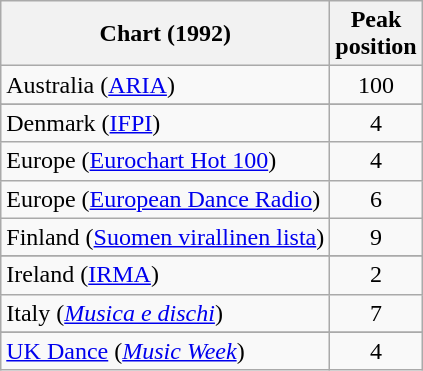<table class="wikitable sortable">
<tr>
<th>Chart (1992)</th>
<th>Peak<br>position</th>
</tr>
<tr>
<td>Australia (<a href='#'>ARIA</a>)</td>
<td style="text-align:center;">100</td>
</tr>
<tr>
</tr>
<tr>
</tr>
<tr>
<td>Denmark (<a href='#'>IFPI</a>)</td>
<td style="text-align:center;">4</td>
</tr>
<tr>
<td>Europe (<a href='#'>Eurochart Hot 100</a>)</td>
<td style="text-align:center;">4</td>
</tr>
<tr>
<td>Europe (<a href='#'>European Dance Radio</a>)</td>
<td style="text-align:center;">6</td>
</tr>
<tr>
<td>Finland (<a href='#'>Suomen virallinen lista</a>)</td>
<td style="text-align:center;">9</td>
</tr>
<tr>
</tr>
<tr>
<td>Ireland (<a href='#'>IRMA</a>)</td>
<td style="text-align:center;">2</td>
</tr>
<tr>
<td>Italy (<em><a href='#'>Musica e dischi</a></em>)</td>
<td style="text-align:center;">7</td>
</tr>
<tr>
</tr>
<tr>
</tr>
<tr>
</tr>
<tr>
</tr>
<tr>
</tr>
<tr>
<td><a href='#'>UK Dance</a> (<em><a href='#'>Music Week</a></em>)</td>
<td style="text-align:center;">4</td>
</tr>
</table>
